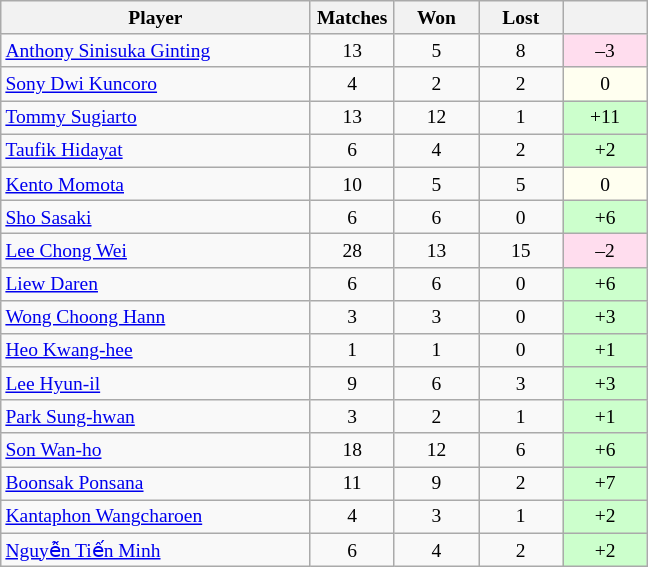<table class=wikitable style="text-align:center; font-size:small">
<tr>
<th width="200">Player</th>
<th width="50">Matches</th>
<th width="50">Won</th>
<th width="50">Lost</th>
<th width="50"></th>
</tr>
<tr>
<td align="left"> <a href='#'>Anthony Sinisuka Ginting</a></td>
<td>13</td>
<td>5</td>
<td>8</td>
<td bgcolor="#ffddee">–3</td>
</tr>
<tr>
<td align="left"> <a href='#'>Sony Dwi Kuncoro</a></td>
<td>4</td>
<td>2</td>
<td>2</td>
<td bgcolor="#fffff0">0</td>
</tr>
<tr>
<td align="left"> <a href='#'>Tommy Sugiarto</a></td>
<td>13</td>
<td>12</td>
<td>1</td>
<td bgcolor="#ccffcc">+11</td>
</tr>
<tr>
<td align="left"> <a href='#'>Taufik Hidayat</a></td>
<td>6</td>
<td>4</td>
<td>2</td>
<td bgcolor="#ccffcc">+2</td>
</tr>
<tr>
<td align="left"> <a href='#'>Kento Momota</a></td>
<td>10</td>
<td>5</td>
<td>5</td>
<td bgcolor="#fffff0">0</td>
</tr>
<tr>
<td align="left"> <a href='#'>Sho Sasaki</a></td>
<td>6</td>
<td>6</td>
<td>0</td>
<td bgcolor="#ccffcc">+6</td>
</tr>
<tr>
<td align="left"> <a href='#'>Lee Chong Wei</a></td>
<td>28</td>
<td>13</td>
<td>15</td>
<td bgcolor="#ffddee">–2</td>
</tr>
<tr>
<td align="left"> <a href='#'>Liew Daren</a></td>
<td>6</td>
<td>6</td>
<td>0</td>
<td bgcolor="#ccffcc">+6</td>
</tr>
<tr>
<td align="left"> <a href='#'>Wong Choong Hann</a></td>
<td>3</td>
<td>3</td>
<td>0</td>
<td bgcolor="#ccffcc">+3</td>
</tr>
<tr>
<td align="left"> <a href='#'>Heo Kwang-hee</a></td>
<td>1</td>
<td>1</td>
<td>0</td>
<td bgcolor="#ccffcc">+1</td>
</tr>
<tr>
<td align="left"> <a href='#'>Lee Hyun-il</a></td>
<td>9</td>
<td>6</td>
<td>3</td>
<td bgcolor="#ccffcc">+3</td>
</tr>
<tr>
<td align="left"> <a href='#'>Park Sung-hwan</a></td>
<td>3</td>
<td>2</td>
<td>1</td>
<td bgcolor="#ccffcc">+1</td>
</tr>
<tr>
<td align="left"> <a href='#'>Son Wan-ho</a></td>
<td>18</td>
<td>12</td>
<td>6</td>
<td bgcolor="#ccffcc">+6</td>
</tr>
<tr>
<td align="left"> <a href='#'>Boonsak Ponsana</a></td>
<td>11</td>
<td>9</td>
<td>2</td>
<td bgcolor="#ccffcc">+7</td>
</tr>
<tr>
<td align="left"> <a href='#'>Kantaphon Wangcharoen</a></td>
<td>4</td>
<td>3</td>
<td>1</td>
<td bgcolor="#ccffcc">+2</td>
</tr>
<tr>
<td align="left"> <a href='#'>Nguyễn Tiến Minh</a></td>
<td>6</td>
<td>4</td>
<td>2</td>
<td bgcolor="#ccffcc">+2</td>
</tr>
</table>
